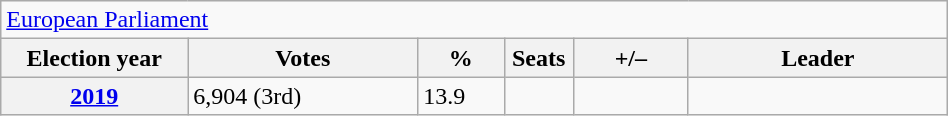<table class=wikitable style="width:50%; border:1px #AAAAFF solid">
<tr>
<td colspan=6><a href='#'>European Parliament</a></td>
</tr>
<tr>
<th width=13%>Election year</th>
<th width=16%>Votes</th>
<th width=6%>%</th>
<th width=1%>Seats</th>
<th width=8%>+/–</th>
<th width=18%>Leader</th>
</tr>
<tr>
<th><a href='#'>2019</a></th>
<td>6,904	(3rd)</td>
<td>13.9</td>
<td></td>
<td></td>
<td></td>
</tr>
</table>
